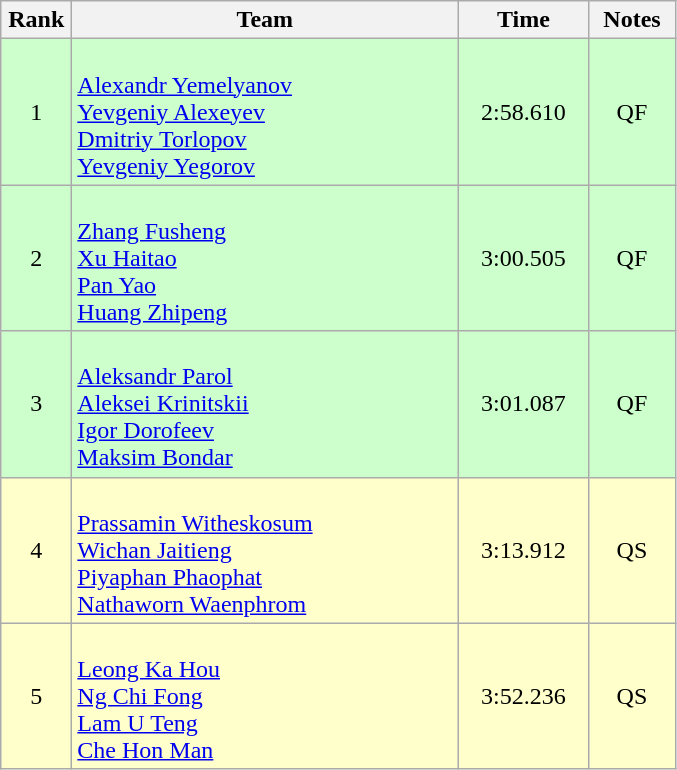<table class=wikitable style="text-align:center">
<tr>
<th width=40>Rank</th>
<th width=250>Team</th>
<th width=80>Time</th>
<th width=50>Notes</th>
</tr>
<tr bgcolor="ccffcc">
<td>1</td>
<td align=left><br><a href='#'>Alexandr Yemelyanov</a><br><a href='#'>Yevgeniy Alexeyev</a><br><a href='#'>Dmitriy Torlopov</a><br><a href='#'>Yevgeniy Yegorov</a></td>
<td>2:58.610</td>
<td>QF</td>
</tr>
<tr bgcolor="ccffcc">
<td>2</td>
<td align=left><br><a href='#'>Zhang Fusheng</a><br><a href='#'>Xu Haitao</a><br><a href='#'>Pan Yao</a><br><a href='#'>Huang Zhipeng</a></td>
<td>3:00.505</td>
<td>QF</td>
</tr>
<tr bgcolor="ccffcc">
<td>3</td>
<td align=left><br><a href='#'>Aleksandr Parol</a><br><a href='#'>Aleksei Krinitskii</a><br><a href='#'>Igor Dorofeev</a><br><a href='#'>Maksim Bondar</a></td>
<td>3:01.087</td>
<td>QF</td>
</tr>
<tr bgcolor="#ffffcc">
<td>4</td>
<td align=left><br><a href='#'>Prassamin Witheskosum</a><br><a href='#'>Wichan Jaitieng</a><br><a href='#'>Piyaphan Phaophat</a><br><a href='#'>Nathaworn Waenphrom</a></td>
<td>3:13.912</td>
<td>QS</td>
</tr>
<tr bgcolor="#ffffcc">
<td>5</td>
<td align=left><br><a href='#'>Leong Ka Hou</a><br><a href='#'>Ng Chi Fong</a><br><a href='#'>Lam U Teng</a><br><a href='#'>Che Hon Man</a></td>
<td>3:52.236</td>
<td>QS</td>
</tr>
</table>
